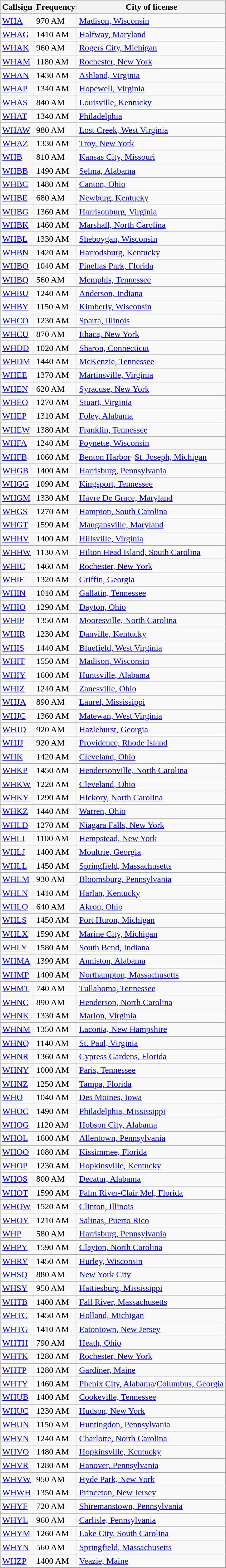<table class="wikitable sortable">
<tr>
<th>Callsign</th>
<th>Frequency</th>
<th>City of license</th>
</tr>
<tr>
<td><a href='#'>WHA</a></td>
<td>970 AM</td>
<td><a href='#'>Madison, Wisconsin</a></td>
</tr>
<tr>
<td><a href='#'>WHAG</a></td>
<td>1410 AM</td>
<td><a href='#'>Halfway, Maryland</a></td>
</tr>
<tr>
<td><a href='#'>WHAK</a></td>
<td>960 AM</td>
<td><a href='#'>Rogers City, Michigan</a></td>
</tr>
<tr>
<td><a href='#'>WHAM</a></td>
<td>1180 AM</td>
<td><a href='#'>Rochester, New York</a></td>
</tr>
<tr>
<td><a href='#'>WHAN</a></td>
<td>1430 AM</td>
<td><a href='#'>Ashland, Virginia</a></td>
</tr>
<tr>
<td><a href='#'>WHAP</a></td>
<td>1340 AM</td>
<td><a href='#'>Hopewell, Virginia</a></td>
</tr>
<tr>
<td><a href='#'>WHAS</a></td>
<td>840 AM</td>
<td><a href='#'>Louisville, Kentucky</a></td>
</tr>
<tr>
<td><a href='#'>WHAT</a></td>
<td>1340 AM</td>
<td><a href='#'>Philadelphia</a></td>
</tr>
<tr>
<td><a href='#'>WHAW</a></td>
<td>980 AM</td>
<td><a href='#'>Lost Creek, West Virginia</a></td>
</tr>
<tr>
<td><a href='#'>WHAZ</a></td>
<td>1330  AM</td>
<td><a href='#'>Troy, New York</a></td>
</tr>
<tr>
<td><a href='#'>WHB</a></td>
<td>810 AM</td>
<td><a href='#'>Kansas City, Missouri</a></td>
</tr>
<tr>
<td><a href='#'>WHBB</a></td>
<td>1490 AM</td>
<td><a href='#'>Selma, Alabama</a></td>
</tr>
<tr>
<td><a href='#'>WHBC</a></td>
<td>1480 AM</td>
<td><a href='#'>Canton, Ohio</a></td>
</tr>
<tr>
<td><a href='#'>WHBE</a></td>
<td>680 AM</td>
<td><a href='#'>Newburg, Kentucky</a></td>
</tr>
<tr>
<td><a href='#'>WHBG</a></td>
<td>1360 AM</td>
<td><a href='#'>Harrisonburg, Virginia</a></td>
</tr>
<tr>
<td><a href='#'>WHBK</a></td>
<td>1460 AM</td>
<td><a href='#'>Marshall, North Carolina</a></td>
</tr>
<tr>
<td><a href='#'>WHBL</a></td>
<td>1330 AM</td>
<td><a href='#'>Sheboygan, Wisconsin</a></td>
</tr>
<tr>
<td><a href='#'>WHBN</a></td>
<td>1420 AM</td>
<td><a href='#'>Harrodsburg, Kentucky</a></td>
</tr>
<tr>
<td><a href='#'>WHBO</a></td>
<td>1040 AM</td>
<td><a href='#'>Pinellas Park, Florida</a></td>
</tr>
<tr>
<td><a href='#'>WHBQ</a></td>
<td>560 AM</td>
<td><a href='#'>Memphis, Tennessee</a></td>
</tr>
<tr>
<td><a href='#'>WHBU</a></td>
<td>1240 AM</td>
<td><a href='#'>Anderson, Indiana</a></td>
</tr>
<tr>
<td><a href='#'>WHBY</a></td>
<td>1150 AM</td>
<td><a href='#'>Kimberly, Wisconsin</a></td>
</tr>
<tr>
<td><a href='#'>WHCO</a></td>
<td>1230 AM</td>
<td><a href='#'>Sparta, Illinois</a></td>
</tr>
<tr>
<td><a href='#'>WHCU</a></td>
<td>870 AM</td>
<td><a href='#'>Ithaca, New York</a></td>
</tr>
<tr>
<td><a href='#'>WHDD</a></td>
<td>1020 AM</td>
<td><a href='#'>Sharon, Connecticut</a></td>
</tr>
<tr>
<td><a href='#'>WHDM</a></td>
<td>1440 AM</td>
<td><a href='#'>McKenzie, Tennessee</a></td>
</tr>
<tr>
<td><a href='#'>WHEE</a></td>
<td>1370 AM</td>
<td><a href='#'>Martinsville, Virginia</a></td>
</tr>
<tr>
<td><a href='#'>WHEN</a></td>
<td>620 AM</td>
<td><a href='#'>Syracuse, New York</a></td>
</tr>
<tr>
<td><a href='#'>WHEO</a></td>
<td>1270 AM</td>
<td><a href='#'>Stuart, Virginia</a></td>
</tr>
<tr>
<td><a href='#'>WHEP</a></td>
<td>1310 AM</td>
<td><a href='#'>Foley, Alabama</a></td>
</tr>
<tr>
<td><a href='#'>WHEW</a></td>
<td>1380 AM</td>
<td><a href='#'>Franklin, Tennessee</a></td>
</tr>
<tr>
<td><a href='#'>WHFA</a></td>
<td>1240 AM</td>
<td><a href='#'>Poynette, Wisconsin</a></td>
</tr>
<tr>
<td><a href='#'>WHFB</a></td>
<td>1060 AM</td>
<td><a href='#'>Benton Harbor</a>–<a href='#'>St. Joseph, Michigan</a></td>
</tr>
<tr>
<td><a href='#'>WHGB</a></td>
<td>1400 AM</td>
<td><a href='#'>Harrisburg, Pennsylvania</a></td>
</tr>
<tr>
<td><a href='#'>WHGG</a></td>
<td>1090 AM</td>
<td><a href='#'>Kingsport, Tennessee</a></td>
</tr>
<tr>
<td><a href='#'>WHGM</a></td>
<td>1330 AM</td>
<td><a href='#'>Havre De Grace, Maryland</a></td>
</tr>
<tr>
<td><a href='#'>WHGS</a></td>
<td>1270 AM</td>
<td><a href='#'>Hampton, South Carolina</a></td>
</tr>
<tr>
<td><a href='#'>WHGT</a></td>
<td>1590 AM</td>
<td><a href='#'>Maugansville, Maryland</a></td>
</tr>
<tr>
<td><a href='#'>WHHV</a></td>
<td>1400 AM</td>
<td><a href='#'>Hillsville, Virginia</a></td>
</tr>
<tr>
<td><a href='#'>WHHW</a></td>
<td>1130 AM</td>
<td><a href='#'>Hilton Head Island, South Carolina</a></td>
</tr>
<tr>
<td><a href='#'>WHIC</a></td>
<td>1460 AM</td>
<td><a href='#'>Rochester, New York</a></td>
</tr>
<tr>
<td><a href='#'>WHIE</a></td>
<td>1320 AM</td>
<td><a href='#'>Griffin, Georgia</a></td>
</tr>
<tr>
<td><a href='#'>WHIN</a></td>
<td>1010 AM</td>
<td><a href='#'>Gallatin, Tennessee</a></td>
</tr>
<tr>
<td><a href='#'>WHIO</a></td>
<td>1290 AM</td>
<td><a href='#'>Dayton, Ohio</a></td>
</tr>
<tr>
<td><a href='#'>WHIP</a></td>
<td>1350 AM</td>
<td><a href='#'>Mooresville, North Carolina</a></td>
</tr>
<tr>
<td><a href='#'>WHIR</a></td>
<td>1230 AM</td>
<td><a href='#'>Danville, Kentucky</a></td>
</tr>
<tr>
<td><a href='#'>WHIS</a></td>
<td>1440 AM</td>
<td><a href='#'>Bluefield, West Virginia</a></td>
</tr>
<tr>
<td><a href='#'>WHIT</a></td>
<td>1550 AM</td>
<td><a href='#'>Madison, Wisconsin</a></td>
</tr>
<tr>
<td><a href='#'>WHIY</a></td>
<td>1600 AM</td>
<td><a href='#'>Huntsville, Alabama</a></td>
</tr>
<tr>
<td><a href='#'>WHIZ</a></td>
<td>1240 AM</td>
<td><a href='#'>Zanesville, Ohio</a></td>
</tr>
<tr>
<td><a href='#'>WHJA</a></td>
<td>890 AM</td>
<td><a href='#'>Laurel, Mississippi</a></td>
</tr>
<tr>
<td><a href='#'>WHJC</a></td>
<td>1360 AM</td>
<td><a href='#'>Matewan, West Virginia</a></td>
</tr>
<tr>
<td><a href='#'>WHJD</a></td>
<td>920 AM</td>
<td><a href='#'>Hazlehurst, Georgia</a></td>
</tr>
<tr>
<td><a href='#'>WHJJ</a></td>
<td>920 AM</td>
<td><a href='#'>Providence, Rhode Island</a></td>
</tr>
<tr>
<td><a href='#'>WHK</a></td>
<td>1420 AM</td>
<td><a href='#'>Cleveland, Ohio</a></td>
</tr>
<tr>
<td><a href='#'>WHKP</a></td>
<td>1450 AM</td>
<td><a href='#'>Hendersonville, North Carolina</a></td>
</tr>
<tr>
<td><a href='#'>WHKW</a></td>
<td>1220 AM</td>
<td><a href='#'>Cleveland, Ohio</a></td>
</tr>
<tr>
<td><a href='#'>WHKY</a></td>
<td>1290 AM</td>
<td><a href='#'>Hickory, North Carolina</a></td>
</tr>
<tr>
<td><a href='#'>WHKZ</a></td>
<td>1440 AM</td>
<td><a href='#'>Warren, Ohio</a></td>
</tr>
<tr>
<td><a href='#'>WHLD</a></td>
<td>1270 AM</td>
<td><a href='#'>Niagara Falls, New York</a></td>
</tr>
<tr>
<td><a href='#'>WHLI</a></td>
<td>1100 AM</td>
<td><a href='#'>Hempstead, New York</a></td>
</tr>
<tr>
<td><a href='#'>WHLJ</a></td>
<td>1400 AM</td>
<td><a href='#'>Moultrie, Georgia</a></td>
</tr>
<tr>
<td><a href='#'>WHLL</a></td>
<td>1450 AM</td>
<td><a href='#'>Springfield, Massachusetts</a></td>
</tr>
<tr>
<td><a href='#'>WHLM</a></td>
<td>930 AM</td>
<td><a href='#'>Bloomsburg, Pennsylvania</a></td>
</tr>
<tr>
<td><a href='#'>WHLN</a></td>
<td>1410 AM</td>
<td><a href='#'>Harlan, Kentucky</a></td>
</tr>
<tr>
<td><a href='#'>WHLO</a></td>
<td>640 AM</td>
<td><a href='#'>Akron, Ohio</a></td>
</tr>
<tr>
<td><a href='#'>WHLS</a></td>
<td>1450 AM</td>
<td><a href='#'>Port Huron, Michigan</a></td>
</tr>
<tr>
<td><a href='#'>WHLX</a></td>
<td>1590 AM</td>
<td><a href='#'>Marine City, Michigan</a></td>
</tr>
<tr>
<td><a href='#'>WHLY</a></td>
<td>1580 AM</td>
<td><a href='#'>South Bend, Indiana</a></td>
</tr>
<tr>
<td><a href='#'>WHMA</a></td>
<td>1390 AM</td>
<td><a href='#'>Anniston, Alabama</a></td>
</tr>
<tr>
<td><a href='#'>WHMP</a></td>
<td>1400 AM</td>
<td><a href='#'>Northampton, Massachusetts</a></td>
</tr>
<tr>
<td><a href='#'>WHMT</a></td>
<td>740 AM</td>
<td><a href='#'>Tullahoma, Tennessee</a></td>
</tr>
<tr>
<td><a href='#'>WHNC</a></td>
<td>890 AM</td>
<td><a href='#'>Henderson, North Carolina</a></td>
</tr>
<tr>
<td><a href='#'>WHNK</a></td>
<td>1330 AM</td>
<td><a href='#'>Marion, Virginia</a></td>
</tr>
<tr>
<td><a href='#'>WHNM</a></td>
<td>1350 AM</td>
<td><a href='#'>Laconia, New Hampshire</a></td>
</tr>
<tr>
<td><a href='#'>WHNQ</a></td>
<td>1140 AM</td>
<td><a href='#'>St. Paul, Virginia</a></td>
</tr>
<tr>
<td><a href='#'>WHNR</a></td>
<td>1360 AM</td>
<td><a href='#'>Cypress Gardens, Florida</a></td>
</tr>
<tr>
<td><a href='#'>WHNY</a></td>
<td>1000 AM</td>
<td><a href='#'>Paris, Tennessee</a></td>
</tr>
<tr>
<td><a href='#'>WHNZ</a></td>
<td>1250 AM</td>
<td><a href='#'>Tampa, Florida</a></td>
</tr>
<tr>
<td><a href='#'>WHO</a></td>
<td>1040 AM</td>
<td><a href='#'>Des Moines, Iowa</a></td>
</tr>
<tr>
<td><a href='#'>WHOC</a></td>
<td>1490 AM</td>
<td><a href='#'>Philadelphia, Mississippi</a></td>
</tr>
<tr>
<td><a href='#'>WHOG</a></td>
<td>1120 AM</td>
<td><a href='#'>Hobson City, Alabama</a></td>
</tr>
<tr>
<td><a href='#'>WHOL</a></td>
<td>1600 AM</td>
<td><a href='#'>Allentown, Pennsylvania</a></td>
</tr>
<tr>
<td><a href='#'>WHOO</a></td>
<td>1080 AM</td>
<td><a href='#'>Kissimmee, Florida</a></td>
</tr>
<tr>
<td><a href='#'>WHOP</a></td>
<td>1230 AM</td>
<td><a href='#'>Hopkinsville, Kentucky</a></td>
</tr>
<tr>
<td><a href='#'>WHOS</a></td>
<td>800 AM</td>
<td><a href='#'>Decatur, Alabama</a></td>
</tr>
<tr>
<td><a href='#'>WHOT</a></td>
<td>1590 AM</td>
<td><a href='#'>Palm River-Clair Mel, Florida</a></td>
</tr>
<tr>
<td><a href='#'>WHOW</a></td>
<td>1520 AM</td>
<td><a href='#'>Clinton, Illinois</a></td>
</tr>
<tr>
<td><a href='#'>WHOY</a></td>
<td>1210 AM</td>
<td><a href='#'>Salinas, Puerto Rico</a></td>
</tr>
<tr>
<td><a href='#'>WHP</a></td>
<td>580 AM</td>
<td><a href='#'>Harrisburg, Pennsylvania</a></td>
</tr>
<tr>
<td><a href='#'>WHPY</a></td>
<td>1590 AM</td>
<td><a href='#'>Clayton, North Carolina</a></td>
</tr>
<tr>
<td><a href='#'>WHRY</a></td>
<td>1450 AM</td>
<td><a href='#'>Hurley, Wisconsin</a></td>
</tr>
<tr>
<td><a href='#'>WHSQ</a></td>
<td>880 AM</td>
<td><a href='#'>New York City</a></td>
</tr>
<tr>
<td><a href='#'>WHSY</a></td>
<td>950 AM</td>
<td><a href='#'>Hattiesburg, Mississippi</a></td>
</tr>
<tr>
<td><a href='#'>WHTB</a></td>
<td>1400 AM</td>
<td><a href='#'>Fall River, Massachusetts</a></td>
</tr>
<tr>
<td><a href='#'>WHTC</a></td>
<td>1450 AM</td>
<td><a href='#'>Holland, Michigan</a></td>
</tr>
<tr>
<td><a href='#'>WHTG</a></td>
<td>1410 AM</td>
<td><a href='#'>Eatontown, New Jersey</a></td>
</tr>
<tr>
<td><a href='#'>WHTH</a></td>
<td>790 AM</td>
<td><a href='#'>Heath, Ohio</a></td>
</tr>
<tr>
<td><a href='#'>WHTK</a></td>
<td>1280 AM</td>
<td><a href='#'>Rochester, New York</a></td>
</tr>
<tr>
<td><a href='#'>WHTP</a></td>
<td>1280 AM</td>
<td><a href='#'>Gardiner, Maine</a></td>
</tr>
<tr>
<td><a href='#'>WHTY</a></td>
<td>1460 AM</td>
<td><a href='#'>Phenix City, Alabama</a>/<a href='#'>Columbus, Georgia</a></td>
</tr>
<tr>
<td><a href='#'>WHUB</a></td>
<td>1400 AM</td>
<td><a href='#'>Cookeville, Tennessee</a></td>
</tr>
<tr>
<td><a href='#'>WHUC</a></td>
<td>1230 AM</td>
<td><a href='#'>Hudson, New York</a></td>
</tr>
<tr>
<td><a href='#'>WHUN</a></td>
<td>1150 AM</td>
<td><a href='#'>Huntingdon, Pennsylvania</a></td>
</tr>
<tr>
<td><a href='#'>WHVN</a></td>
<td>1240 AM</td>
<td><a href='#'>Charlotte, North Carolina</a></td>
</tr>
<tr>
<td><a href='#'>WHVO</a></td>
<td>1480 AM</td>
<td><a href='#'>Hopkinsville, Kentucky</a></td>
</tr>
<tr>
<td><a href='#'>WHVR</a></td>
<td>1280 AM</td>
<td><a href='#'>Hanover, Pennsylvania</a></td>
</tr>
<tr>
<td><a href='#'>WHVW</a></td>
<td>950 AM</td>
<td><a href='#'>Hyde Park, New York</a></td>
</tr>
<tr>
<td><a href='#'>WHWH</a></td>
<td>1350 AM</td>
<td><a href='#'>Princeton, New Jersey</a></td>
</tr>
<tr>
<td><a href='#'>WHYF</a></td>
<td>720 AM</td>
<td><a href='#'>Shiremanstown, Pennsylvania</a></td>
</tr>
<tr>
<td><a href='#'>WHYL</a></td>
<td>960 AM</td>
<td><a href='#'>Carlisle, Pennsylvania</a></td>
</tr>
<tr>
<td><a href='#'>WHYM</a></td>
<td>1260 AM</td>
<td><a href='#'>Lake City, South Carolina</a></td>
</tr>
<tr>
<td><a href='#'>WHYN</a></td>
<td>560 AM</td>
<td><a href='#'>Springfield, Massachusetts</a></td>
</tr>
<tr>
<td><a href='#'>WHZP</a></td>
<td>1400 AM</td>
<td><a href='#'>Veazie, Maine</a></td>
</tr>
</table>
